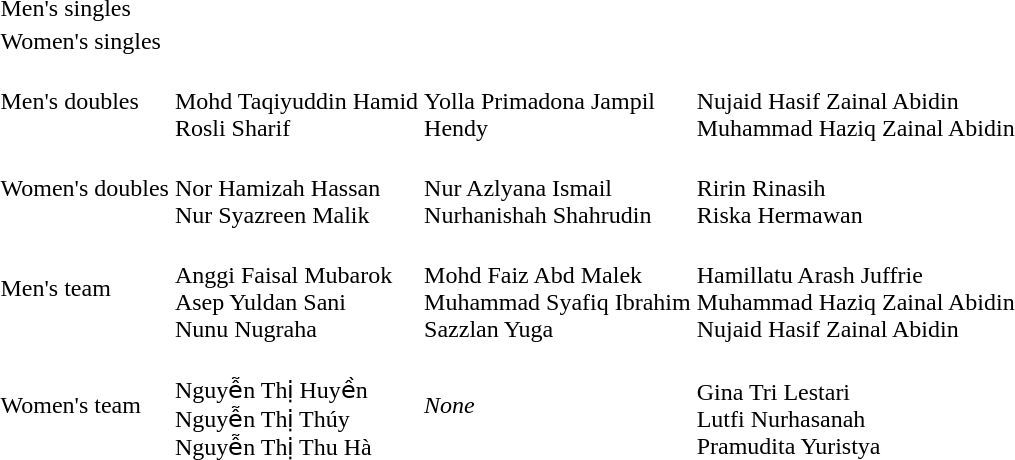<table>
<tr>
<td>Men's singles</td>
<td></td>
<td></td>
<td></td>
</tr>
<tr>
<td>Women's singles</td>
<td></td>
<td></td>
<td></td>
</tr>
<tr>
<td>Men's doubles</td>
<td nowrap=true><br>Mohd Taqiyuddin Hamid<br>Rosli Sharif</td>
<td><br>Yolla Primadona Jampil<br>Hendy</td>
<td><br>Nujaid Hasif Zainal Abidin<br>Muhammad Haziq Zainal Abidin</td>
</tr>
<tr>
<td>Women's doubles</td>
<td><br>Nor Hamizah Hassan<br>Nur Syazreen Malik</td>
<td><br>Nur Azlyana Ismail<br>Nurhanishah Shahrudin</td>
<td><br>Ririn Rinasih<br>Riska Hermawan</td>
</tr>
<tr>
<td>Men's team</td>
<td><br>Anggi Faisal Mubarok<br>Asep Yuldan Sani<br>Nunu Nugraha</td>
<td nowrap=true><br>Mohd Faiz Abd Malek<br>Muhammad Syafiq Ibrahim<br>Sazzlan Yuga</td>
<td nowrap=true><br>Hamillatu Arash Juffrie<br>Muhammad Haziq Zainal Abidin<br>Nujaid Hasif Zainal Abidin</td>
</tr>
<tr>
<td>Women's team</td>
<td><br>Nguyễn Thị Huyền<br>Nguyễn Thị Thúy<br>Nguyễn Thị Thu Hà</td>
<td><em>None</em></td>
<td><br>Gina Tri Lestari<br>Lutfi Nurhasanah<br>Pramudita Yuristya</td>
</tr>
</table>
